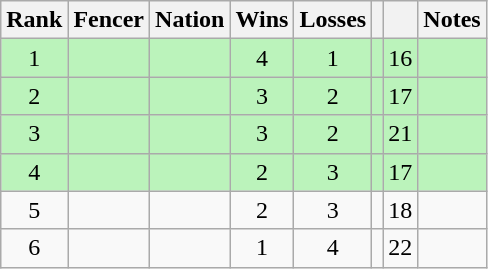<table class="wikitable sortable" style="text-align: center;">
<tr>
<th>Rank</th>
<th>Fencer</th>
<th>Nation</th>
<th>Wins</th>
<th>Losses</th>
<th></th>
<th></th>
<th>Notes</th>
</tr>
<tr style="background:#bbf3bb;">
<td>1</td>
<td align=left></td>
<td align=left></td>
<td>4</td>
<td>1</td>
<td></td>
<td>16</td>
<td></td>
</tr>
<tr style="background:#bbf3bb;">
<td>2</td>
<td align=left></td>
<td align=left></td>
<td>3</td>
<td>2</td>
<td></td>
<td>17</td>
<td></td>
</tr>
<tr style="background:#bbf3bb;">
<td>3</td>
<td align=left></td>
<td align=left></td>
<td>3</td>
<td>2</td>
<td></td>
<td>21</td>
<td></td>
</tr>
<tr style="background:#bbf3bb;">
<td>4</td>
<td align=left></td>
<td align=left></td>
<td>2</td>
<td>3</td>
<td></td>
<td>17</td>
<td></td>
</tr>
<tr>
<td>5</td>
<td align=left></td>
<td align=left></td>
<td>2</td>
<td>3</td>
<td></td>
<td>18</td>
<td></td>
</tr>
<tr>
<td>6</td>
<td align=left></td>
<td align=left></td>
<td>1</td>
<td>4</td>
<td></td>
<td>22</td>
<td></td>
</tr>
</table>
